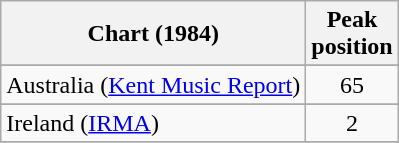<table class="wikitable sortable" border="1">
<tr>
<th>Chart (1984)</th>
<th>Peak<br>position</th>
</tr>
<tr>
</tr>
<tr>
<td>Australia (<a href='#'>Kent Music Report</a>)</td>
<td align=center>65</td>
</tr>
<tr>
</tr>
<tr>
</tr>
<tr>
</tr>
<tr>
</tr>
<tr>
</tr>
<tr>
<td>Ireland (<a href='#'>IRMA</a>)</td>
<td align=center>2</td>
</tr>
<tr>
</tr>
</table>
